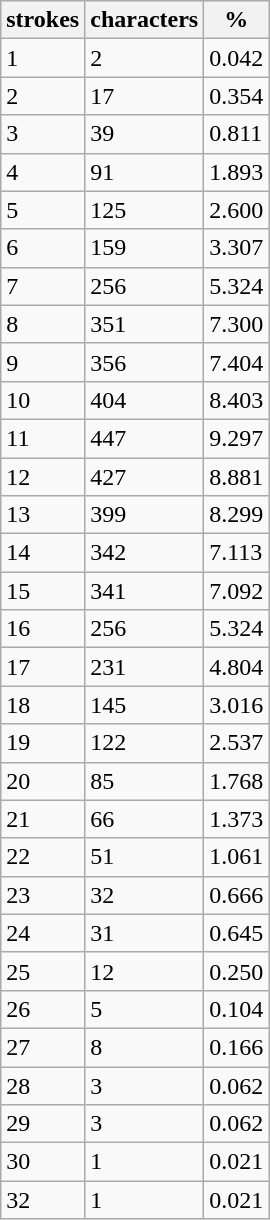<table class="wikitable">
<tr>
<th>strokes</th>
<th>characters</th>
<th>%</th>
</tr>
<tr>
<td>1</td>
<td>2</td>
<td>0.042</td>
</tr>
<tr>
<td>2</td>
<td>17</td>
<td>0.354</td>
</tr>
<tr>
<td>3</td>
<td>39</td>
<td>0.811</td>
</tr>
<tr>
<td>4</td>
<td>91</td>
<td>1.893</td>
</tr>
<tr>
<td>5</td>
<td>125</td>
<td>2.600</td>
</tr>
<tr>
<td>6</td>
<td>159</td>
<td>3.307</td>
</tr>
<tr>
<td>7</td>
<td>256</td>
<td>5.324</td>
</tr>
<tr>
<td>8</td>
<td>351</td>
<td>7.300</td>
</tr>
<tr>
<td>9</td>
<td>356</td>
<td>7.404</td>
</tr>
<tr>
<td>10</td>
<td>404</td>
<td>8.403</td>
</tr>
<tr>
<td>11</td>
<td>447</td>
<td>9.297</td>
</tr>
<tr>
<td>12</td>
<td>427</td>
<td>8.881</td>
</tr>
<tr>
<td>13</td>
<td>399</td>
<td>8.299</td>
</tr>
<tr>
<td>14</td>
<td>342</td>
<td>7.113</td>
</tr>
<tr>
<td>15</td>
<td>341</td>
<td>7.092</td>
</tr>
<tr>
<td>16</td>
<td>256</td>
<td>5.324</td>
</tr>
<tr>
<td>17</td>
<td>231</td>
<td>4.804</td>
</tr>
<tr>
<td>18</td>
<td>145</td>
<td>3.016</td>
</tr>
<tr>
<td>19</td>
<td>122</td>
<td>2.537</td>
</tr>
<tr>
<td>20</td>
<td>85</td>
<td>1.768</td>
</tr>
<tr>
<td>21</td>
<td>66</td>
<td>1.373</td>
</tr>
<tr>
<td>22</td>
<td>51</td>
<td>1.061</td>
</tr>
<tr>
<td>23</td>
<td>32</td>
<td>0.666</td>
</tr>
<tr>
<td>24</td>
<td>31</td>
<td>0.645</td>
</tr>
<tr>
<td>25</td>
<td>12</td>
<td>0.250</td>
</tr>
<tr>
<td>26</td>
<td>5</td>
<td>0.104</td>
</tr>
<tr>
<td>27</td>
<td>8</td>
<td>0.166</td>
</tr>
<tr>
<td>28</td>
<td>3</td>
<td>0.062</td>
</tr>
<tr>
<td>29</td>
<td>3</td>
<td>0.062</td>
</tr>
<tr>
<td>30</td>
<td>1</td>
<td>0.021</td>
</tr>
<tr>
<td>32</td>
<td>1</td>
<td>0.021</td>
</tr>
</table>
